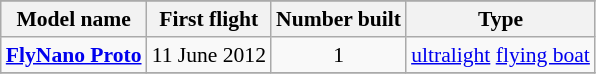<table class="wikitable" align=center style="font-size:90%;">
<tr>
</tr>
<tr style="background:#efefef;">
<th>Model name</th>
<th>First flight</th>
<th>Number built</th>
<th>Type</th>
</tr>
<tr>
<td align=left><strong><a href='#'>FlyNano Proto</a></strong></td>
<td align=center>11 June 2012</td>
<td align=center>1</td>
<td align=left><a href='#'>ultralight</a> <a href='#'>flying boat</a></td>
</tr>
<tr>
</tr>
</table>
